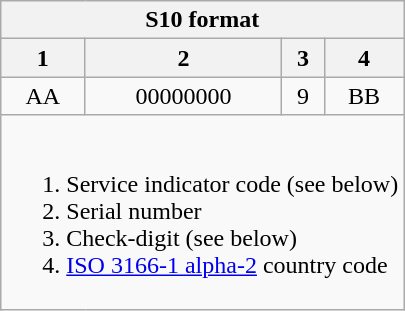<table class="wikitable">
<tr>
<th colspan="4">S10 format</th>
</tr>
<tr>
<th>1</th>
<th>2</th>
<th>3</th>
<th>4</th>
</tr>
<tr>
<td align="center">AA</td>
<td align="center">00000000</td>
<td align="center">9</td>
<td align="center">BB</td>
</tr>
<tr>
<td colspan="4"><br><ol><li>Service indicator code (see below)</li><li>Serial number</li><li>Check-digit (see below)</li><li><a href='#'>ISO 3166-1 alpha-2</a> country code</li></ol></td>
</tr>
</table>
